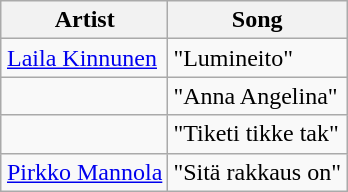<table class="sortable wikitable" style="margin: 1em auto 1em auto">
<tr>
<th>Artist</th>
<th>Song</th>
</tr>
<tr>
<td><a href='#'>Laila Kinnunen</a></td>
<td>"Lumineito"</td>
</tr>
<tr>
<td></td>
<td>"Anna Angelina"</td>
</tr>
<tr>
<td></td>
<td>"Tiketi tikke tak"</td>
</tr>
<tr>
<td><a href='#'>Pirkko Mannola</a></td>
<td>"Sitä rakkaus on"</td>
</tr>
</table>
